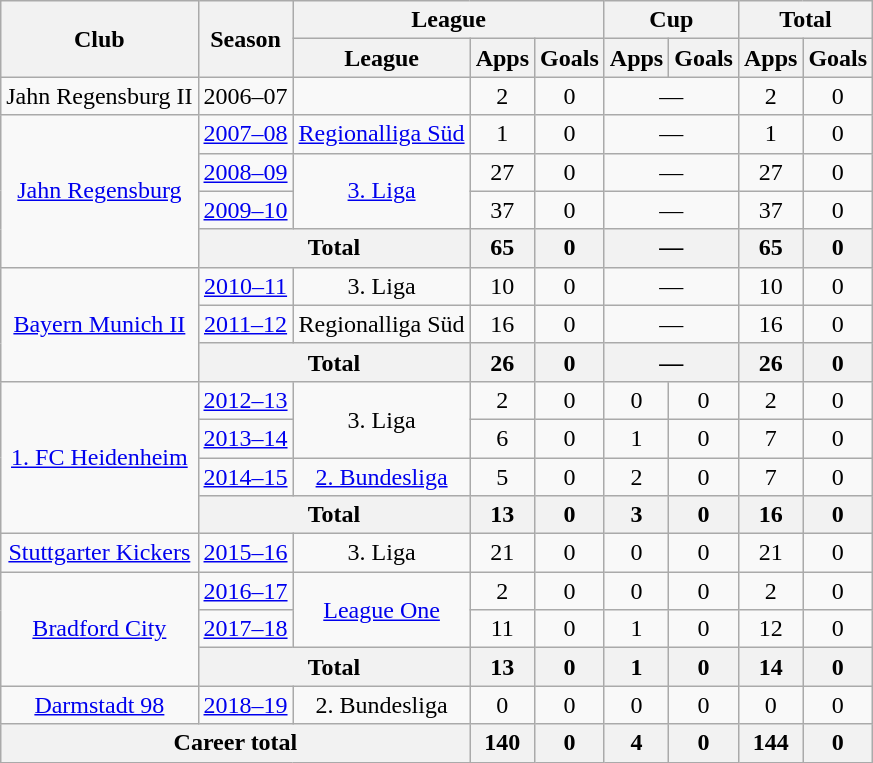<table class="wikitable" style="text-align:center">
<tr>
<th rowspan="2">Club</th>
<th rowspan="2">Season</th>
<th colspan="3">League</th>
<th colspan="2">Cup</th>
<th colspan="2">Total</th>
</tr>
<tr>
<th>League</th>
<th>Apps</th>
<th>Goals</th>
<th>Apps</th>
<th>Goals</th>
<th>Apps</th>
<th>Goals</th>
</tr>
<tr>
<td>Jahn Regensburg II</td>
<td>2006–07</td>
<td></td>
<td>2</td>
<td>0</td>
<td colspan="2">—</td>
<td>2</td>
<td>0</td>
</tr>
<tr>
<td rowspan="4"><a href='#'>Jahn Regensburg</a></td>
<td><a href='#'>2007–08</a></td>
<td><a href='#'>Regionalliga Süd</a></td>
<td>1</td>
<td>0</td>
<td colspan="2">—</td>
<td>1</td>
<td>0</td>
</tr>
<tr>
<td><a href='#'>2008–09</a></td>
<td rowspan="2"><a href='#'>3. Liga</a></td>
<td>27</td>
<td>0</td>
<td colspan="2">—</td>
<td>27</td>
<td>0</td>
</tr>
<tr>
<td><a href='#'>2009–10</a></td>
<td>37</td>
<td>0</td>
<td colspan="2">—</td>
<td>37</td>
<td>0</td>
</tr>
<tr>
<th colspan="2">Total</th>
<th>65</th>
<th>0</th>
<th colspan="2">—</th>
<th>65</th>
<th>0</th>
</tr>
<tr>
<td rowspan="3"><a href='#'>Bayern Munich II</a></td>
<td><a href='#'>2010–11</a></td>
<td>3. Liga</td>
<td>10</td>
<td>0</td>
<td colspan="2">—</td>
<td>10</td>
<td>0</td>
</tr>
<tr>
<td><a href='#'>2011–12</a></td>
<td>Regionalliga Süd</td>
<td>16</td>
<td>0</td>
<td colspan="2">—</td>
<td>16</td>
<td>0</td>
</tr>
<tr>
<th colspan="2">Total</th>
<th>26</th>
<th>0</th>
<th colspan="2">—</th>
<th>26</th>
<th>0</th>
</tr>
<tr>
<td rowspan="4"><a href='#'>1. FC Heidenheim</a></td>
<td><a href='#'>2012–13</a></td>
<td rowspan="2">3. Liga</td>
<td>2</td>
<td>0</td>
<td>0</td>
<td>0</td>
<td>2</td>
<td>0</td>
</tr>
<tr>
<td><a href='#'>2013–14</a></td>
<td>6</td>
<td>0</td>
<td>1</td>
<td>0</td>
<td>7</td>
<td>0</td>
</tr>
<tr>
<td><a href='#'>2014–15</a></td>
<td><a href='#'>2. Bundesliga</a></td>
<td>5</td>
<td>0</td>
<td>2</td>
<td>0</td>
<td>7</td>
<td>0</td>
</tr>
<tr>
<th colspan="2">Total</th>
<th>13</th>
<th>0</th>
<th>3</th>
<th>0</th>
<th>16</th>
<th>0</th>
</tr>
<tr>
<td><a href='#'>Stuttgarter Kickers</a></td>
<td><a href='#'>2015–16</a></td>
<td>3. Liga</td>
<td>21</td>
<td>0</td>
<td>0</td>
<td>0</td>
<td>21</td>
<td>0</td>
</tr>
<tr>
<td rowspan="3"><a href='#'>Bradford City</a></td>
<td><a href='#'>2016–17</a></td>
<td rowspan="2"><a href='#'>League One</a></td>
<td>2</td>
<td>0</td>
<td>0</td>
<td>0</td>
<td>2</td>
<td>0</td>
</tr>
<tr>
<td><a href='#'>2017–18</a></td>
<td>11</td>
<td>0</td>
<td>1</td>
<td>0</td>
<td>12</td>
<td>0</td>
</tr>
<tr>
<th colspan="2">Total</th>
<th>13</th>
<th>0</th>
<th>1</th>
<th>0</th>
<th>14</th>
<th>0</th>
</tr>
<tr>
<td><a href='#'>Darmstadt 98</a></td>
<td><a href='#'>2018–19</a></td>
<td>2. Bundesliga</td>
<td>0</td>
<td>0</td>
<td>0</td>
<td>0</td>
<td>0</td>
<td>0</td>
</tr>
<tr>
<th colspan="3">Career total</th>
<th>140</th>
<th>0</th>
<th>4</th>
<th>0</th>
<th>144</th>
<th>0</th>
</tr>
</table>
